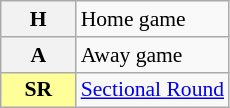<table class="wikitable plainrowheaders" style="font-size:90%;">
<tr>
<th scope=row><strong>H</strong></th>
<td>Home game</td>
</tr>
<tr>
<th scope=row><strong>A</strong></th>
<td>Away game</td>
</tr>
<tr>
<th scope=row style="background:#FF9; border:1px solid #aaa; width:3em;">SR</th>
<td><a href='#'>Sectional Round</a></td>
</tr>
</table>
